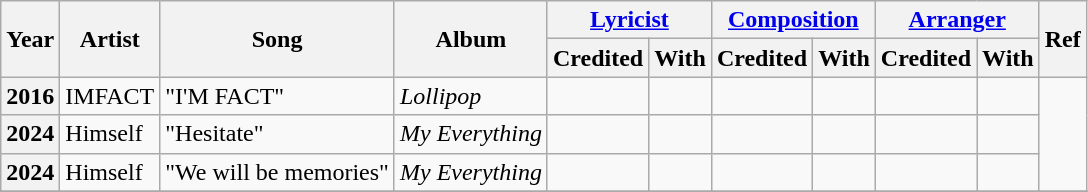<table class="wikitable plainrowheaders">
<tr>
<th rowspan="2">Year</th>
<th rowspan="2">Artist</th>
<th rowspan="2">Song</th>
<th rowspan="2">Album</th>
<th colspan="2"><a href='#'>Lyricist</a></th>
<th colspan="2"><a href='#'>Composition</a></th>
<th colspan="2"><a href='#'>Arranger</a></th>
<th rowspan="2">Ref</th>
</tr>
<tr>
<th>Credited</th>
<th>With</th>
<th>Credited</th>
<th>With</th>
<th>Credited</th>
<th>With</th>
</tr>
<tr>
<th scope="row">2016</th>
<td>IMFACT</td>
<td>"I'M FACT"</td>
<td><em>Lollipop</em></td>
<td></td>
<td style="text-align:center"></td>
<td></td>
<td style="text-align:center"></td>
<td></td>
<td style="text-align:center"></td>
<td style="text-align:center" rowspan="3"></td>
</tr>
<tr>
<th scope="row">2024</th>
<td>Himself</td>
<td>"Hesitate"</td>
<td><em>My Everything</em></td>
<td></td>
<td style="text-align:center"></td>
<td></td>
<td></td>
<td></td>
<td></td>
</tr>
<tr>
<th scope="row">2024</th>
<td>Himself</td>
<td>"We will be memories"</td>
<td><em>My Everything</em></td>
<td></td>
<td style="text-align:center"></td>
<td></td>
<td></td>
<td></td>
<td></td>
</tr>
<tr>
</tr>
</table>
